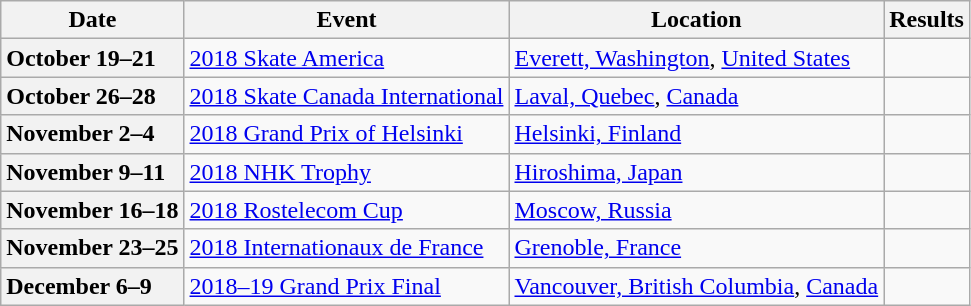<table class="wikitable unsortable" style="text-align:left">
<tr>
<th scope="col">Date</th>
<th scope="col">Event</th>
<th scope="col">Location</th>
<th scope="col">Results</th>
</tr>
<tr>
<th scope="row" style="text-align:left">October 19–21</th>
<td> <a href='#'>2018 Skate America</a></td>
<td><a href='#'>Everett, Washington</a>, <a href='#'>United States</a></td>
<td></td>
</tr>
<tr>
<th scope="row" style="text-align:left">October 26–28</th>
<td> <a href='#'>2018 Skate Canada International</a></td>
<td><a href='#'>Laval, Quebec</a>, <a href='#'>Canada</a></td>
<td></td>
</tr>
<tr>
<th scope="row" style="text-align:left">November 2–4</th>
<td> <a href='#'>2018 Grand Prix of Helsinki</a></td>
<td><a href='#'>Helsinki, Finland</a></td>
<td></td>
</tr>
<tr>
<th scope="row" style="text-align:left">November 9–11</th>
<td> <a href='#'>2018 NHK Trophy</a></td>
<td><a href='#'>Hiroshima, Japan</a></td>
<td></td>
</tr>
<tr>
<th scope="row" style="text-align:left">November 16–18</th>
<td> <a href='#'>2018 Rostelecom Cup</a></td>
<td><a href='#'>Moscow, Russia</a></td>
<td></td>
</tr>
<tr>
<th scope="row" style="text-align:left">November 23–25</th>
<td> <a href='#'>2018 Internationaux de France</a></td>
<td><a href='#'>Grenoble, France</a></td>
<td></td>
</tr>
<tr>
<th scope="row" style="text-align:left">December 6–9</th>
<td> <a href='#'>2018–19 Grand Prix Final</a></td>
<td><a href='#'>Vancouver, British Columbia</a>, <a href='#'>Canada</a></td>
<td></td>
</tr>
</table>
